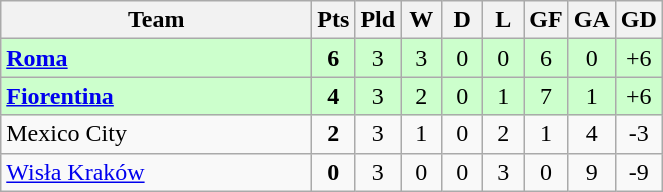<table class="wikitable" style="text-align:center;">
<tr>
<th width=200>Team</th>
<th width=20>Pts</th>
<th width=20>Pld</th>
<th width=20>W</th>
<th width=20>D</th>
<th width=20>L</th>
<th width=20>GF</th>
<th width=20>GA</th>
<th width=20>GD</th>
</tr>
<tr style="background:#ccffcc">
<td style="text-align:left"><strong> <a href='#'>Roma</a></strong></td>
<td><strong>6</strong></td>
<td>3</td>
<td>3</td>
<td>0</td>
<td>0</td>
<td>6</td>
<td>0</td>
<td>+6</td>
</tr>
<tr style="background:#ccffcc">
<td style="text-align:left"><strong> <a href='#'>Fiorentina</a></strong></td>
<td><strong>4</strong></td>
<td>3</td>
<td>2</td>
<td>0</td>
<td>1</td>
<td>7</td>
<td>1</td>
<td>+6</td>
</tr>
<tr>
<td style="text-align:left"> Mexico City</td>
<td><strong>2</strong></td>
<td>3</td>
<td>1</td>
<td>0</td>
<td>2</td>
<td>1</td>
<td>4</td>
<td>-3</td>
</tr>
<tr>
<td style="text-align:left"> <a href='#'>Wisła Kraków</a></td>
<td><strong>0</strong></td>
<td>3</td>
<td>0</td>
<td>0</td>
<td>3</td>
<td>0</td>
<td>9</td>
<td>-9</td>
</tr>
</table>
